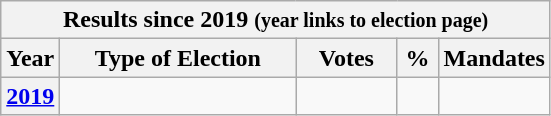<table class="wikitable">
<tr>
<th colspan="8"><strong>Results since 2019 <small>(year links to election page)</small></strong></th>
</tr>
<tr>
<th style="width: 20px">Year</th>
<th style="width:150px">Type of Election</th>
<th style="width: 60px">Votes</th>
<th style="width: 20px">%</th>
<th style="width: 20px">Mandates</th>
</tr>
<tr>
<th><a href='#'>2019</a></th>
<td></td>
<td></td>
<td></td>
<td></td>
</tr>
</table>
